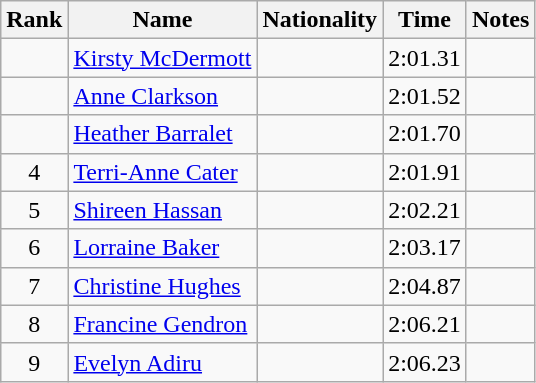<table class="wikitable sortable" style=" text-align:center">
<tr>
<th>Rank</th>
<th>Name</th>
<th>Nationality</th>
<th>Time</th>
<th>Notes</th>
</tr>
<tr>
<td></td>
<td align=left><a href='#'>Kirsty McDermott</a></td>
<td align=left></td>
<td>2:01.31</td>
<td></td>
</tr>
<tr>
<td></td>
<td align=left><a href='#'>Anne Clarkson</a></td>
<td align=left></td>
<td>2:01.52</td>
<td></td>
</tr>
<tr>
<td></td>
<td align=left><a href='#'>Heather Barralet</a></td>
<td align=left></td>
<td>2:01.70</td>
<td></td>
</tr>
<tr>
<td>4</td>
<td align=left><a href='#'>Terri-Anne Cater</a></td>
<td align=left></td>
<td>2:01.91</td>
<td></td>
</tr>
<tr>
<td>5</td>
<td align=left><a href='#'>Shireen Hassan</a></td>
<td align=left></td>
<td>2:02.21</td>
<td></td>
</tr>
<tr>
<td>6</td>
<td align=left><a href='#'>Lorraine Baker</a></td>
<td align=left></td>
<td>2:03.17</td>
<td></td>
</tr>
<tr>
<td>7</td>
<td align=left><a href='#'>Christine Hughes</a></td>
<td align=left></td>
<td>2:04.87</td>
<td></td>
</tr>
<tr>
<td>8</td>
<td align=left><a href='#'>Francine Gendron</a></td>
<td align=left></td>
<td>2:06.21</td>
<td></td>
</tr>
<tr>
<td>9</td>
<td align=left><a href='#'>Evelyn Adiru</a></td>
<td align=left></td>
<td>2:06.23</td>
<td></td>
</tr>
</table>
